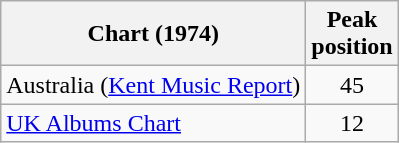<table class="wikitable">
<tr>
<th>Chart (1974)</th>
<th>Peak<br> position</th>
</tr>
<tr>
<td>Australia (<a href='#'>Kent Music Report</a>)</td>
<td align="center">45</td>
</tr>
<tr>
<td align="left"><a href='#'>UK Albums Chart</a></td>
<td align="center">12</td>
</tr>
</table>
